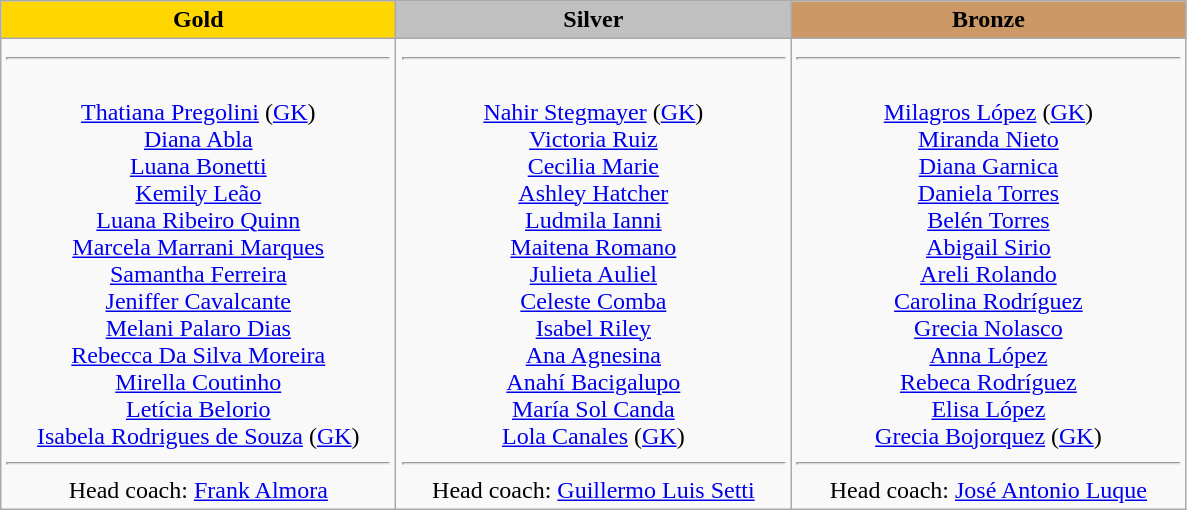<table class="wikitable" style="text-align:center;">
<tr>
<td style="width: 16em;background: gold"><strong>Gold</strong></td>
<td style="width: 16em;background: silver"><strong>Silver</strong></td>
<td style="width: 16em;background: #CC9966"><strong>Bronze</strong></td>
</tr>
<tr>
<td align=top><strong></strong><hr><br><a href='#'>Thatiana Pregolini</a> (<a href='#'>GK</a>)<br><a href='#'>Diana Abla</a><br><a href='#'>Luana Bonetti</a><br><a href='#'>Kemily Leão</a><br><a href='#'>Luana Ribeiro Quinn</a><br><a href='#'>Marcela Marrani Marques</a><br><a href='#'>Samantha Ferreira</a><br><a href='#'>Jeniffer Cavalcante</a><br><a href='#'>Melani Palaro Dias</a><br><a href='#'>Rebecca Da Silva Moreira</a><br><a href='#'>Mirella Coutinho</a><br><a href='#'>Letícia Belorio</a><br><a href='#'>Isabela Rodrigues de Souza</a> (<a href='#'>GK</a>)<br><hr>Head coach: <a href='#'>Frank Almora</a></td>
<td align=top><strong></strong><hr><br><a href='#'>Nahir Stegmayer</a> (<a href='#'>GK</a>)<br><a href='#'>Victoria Ruiz</a><br><a href='#'>Cecilia Marie</a><br><a href='#'>Ashley Hatcher</a><br><a href='#'>Ludmila Ianni</a><br><a href='#'>Maitena Romano</a><br><a href='#'>Julieta Auliel</a><br><a href='#'>Celeste Comba</a><br><a href='#'>Isabel Riley</a><br><a href='#'>Ana Agnesina</a><br><a href='#'>Anahí Bacigalupo</a><br><a href='#'>María Sol Canda</a><br><a href='#'>Lola Canales</a> (<a href='#'>GK</a>)<br><hr>Head coach: <a href='#'>Guillermo Luis Setti</a></td>
<td align=top><strong></strong><hr><br><a href='#'>Milagros López</a> (<a href='#'>GK</a>)<br><a href='#'>Miranda Nieto</a><br><a href='#'>Diana Garnica</a><br><a href='#'>Daniela Torres</a><br><a href='#'>Belén Torres</a><br><a href='#'>Abigail Sirio</a><br><a href='#'>Areli Rolando</a><br><a href='#'>Carolina Rodríguez</a><br><a href='#'>Grecia Nolasco</a><br><a href='#'>Anna López</a><br><a href='#'>Rebeca Rodríguez</a><br><a href='#'>Elisa López</a><br><a href='#'>Grecia Bojorquez</a> (<a href='#'>GK</a>)<br><hr>Head coach: <a href='#'>José Antonio Luque</a></td>
</tr>
</table>
